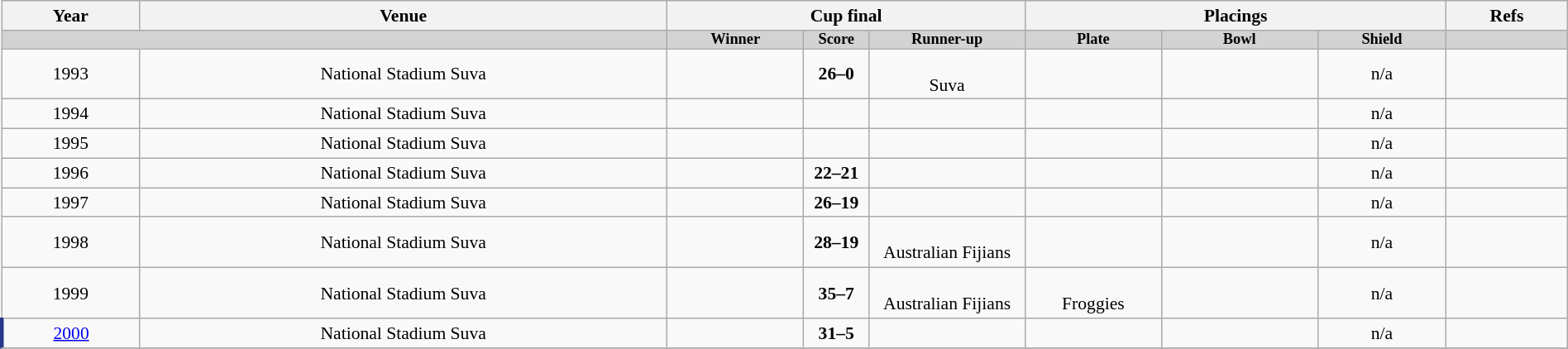<table class="wikitable" style="font-size:90%; width: 100%; text-align: center;">
<tr>
<th>Year</th>
<th>Venue</th>
<th colspan=3>Cup final</th>
<th colspan=3>Placings</th>
<th style="padding:2px;">Refs</th>
</tr>
<tr bgcolor=lightgrey style="line-height:9px; font-size:85%; padding:0px;">
<td style="border-right:0px;"></td>
<td style="border-left:0px;"></td>
<td style="width:8.5em; font-weight:bold;">Winner</td>
<td style="width:3.9em; padding:2px; font-weight:bold;">Score</td>
<td style="width:9.8em; font-weight:bold;">Runner-up</td>
<td style="width:8.5em; font-weight:bold;">Plate</td>
<td style="width:9.8em; font-weight:bold;">Bowl</td>
<td style="width:8.0em; font-weight:bold;">Shield</td>
<td></td>
</tr>
<tr>
<td>1993</td>
<td>National Stadium Suva</td>
<td><strong></strong></td>
<td><strong>26–0</strong></td>
<td><br>Suva</td>
<td></td>
<td></td>
<td>n/a</td>
<td></td>
</tr>
<tr>
<td>1994</td>
<td>National Stadium Suva</td>
<td></td>
<td></td>
<td></td>
<td></td>
<td></td>
<td>n/a</td>
<td></td>
</tr>
<tr>
<td>1995</td>
<td>National Stadium Suva</td>
<td></td>
<td></td>
<td></td>
<td></td>
<td></td>
<td>n/a</td>
<td></td>
</tr>
<tr>
<td>1996</td>
<td>National Stadium Suva</td>
<td><strong></strong></td>
<td><strong>22–21</strong></td>
<td></td>
<td></td>
<td></td>
<td>n/a</td>
<td></td>
</tr>
<tr>
<td>1997</td>
<td>National Stadium Suva</td>
<td><strong></strong></td>
<td><strong>26–19</strong></td>
<td></td>
<td></td>
<td></td>
<td>n/a</td>
<td></td>
</tr>
<tr>
<td>1998</td>
<td>National Stadium Suva</td>
<td><strong></strong></td>
<td><strong>28–19</strong></td>
<td><br>Australian Fijians</td>
<td></td>
<td></td>
<td>n/a</td>
<td></td>
</tr>
<tr>
<td>1999</td>
<td>National Stadium Suva</td>
<td><strong></strong></td>
<td><strong>35–7</strong></td>
<td><br>Australian Fijians</td>
<td><br>Froggies</td>
<td></td>
<td>n/a</td>
<td><br></td>
</tr>
<tr>
<td style="border-left:3px solid #28368C;"><a href='#'>2000</a></td>
<td>National Stadium Suva</td>
<td><strong></strong></td>
<td><strong>31–5</strong></td>
<td></td>
<td></td>
<td style="padding:0px;"></td>
<td>n/a</td>
<td></td>
</tr>
<tr>
</tr>
</table>
